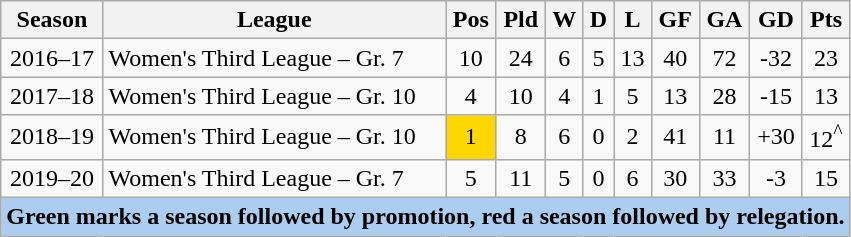<table class="wikitable">
<tr>
<th>Season</th>
<th>League</th>
<th>Pos</th>
<th>Pld</th>
<th>W</th>
<th>D</th>
<th>L</th>
<th>GF</th>
<th>GA</th>
<th>GD</th>
<th>Pts</th>
</tr>
<tr align=center>
<td>2016–17</td>
<td align=left>Women's Third League – Gr. 7</td>
<td>10</td>
<td>24</td>
<td>6</td>
<td>5</td>
<td>13</td>
<td>40</td>
<td>72</td>
<td>-32</td>
<td>23</td>
</tr>
<tr align=center>
<td>2017–18</td>
<td align=left>Women's Third League – Gr. 10</td>
<td>4</td>
<td>10</td>
<td>4</td>
<td>1</td>
<td>5</td>
<td>13</td>
<td>28</td>
<td>-15</td>
<td>13</td>
</tr>
<tr align=center>
<td>2018–19</td>
<td align=left>Women's Third League – Gr. 10</td>
<td bgcolor=gold>1</td>
<td>8</td>
<td>6</td>
<td>0</td>
<td>2</td>
<td>41</td>
<td>11</td>
<td>+30</td>
<td>12<sup>^</sup></td>
</tr>
<tr align=center>
<td>2019–20</td>
<td align=left>Women's Third League – Gr. 7</td>
<td>5</td>
<td>11</td>
<td>5</td>
<td>0</td>
<td>6</td>
<td>30</td>
<td>33</td>
<td>-3</td>
<td>15</td>
</tr>
<tr bgcolor=#abcdef>
<td colspan=11 align=center><strong>Green marks a season followed by promotion, red a season followed by relegation.</strong></td>
</tr>
</table>
